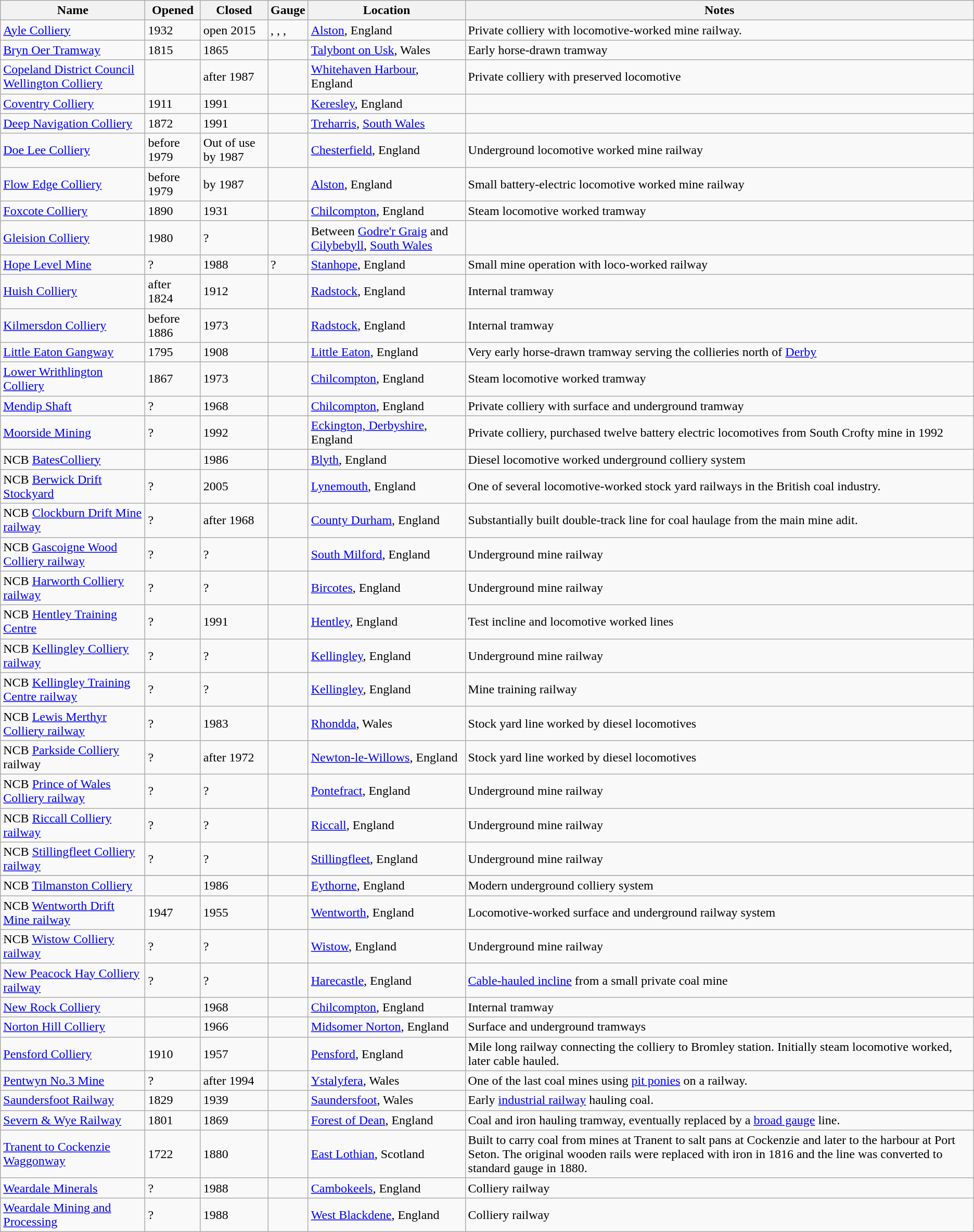<table class="wikitable">
<tr>
<th>Name</th>
<th>Opened</th>
<th>Closed</th>
<th>Gauge</th>
<th>Location</th>
<th>Notes</th>
</tr>
<tr>
<td><a href='#'>Ayle Colliery</a></td>
<td>1932</td>
<td>open 2015</td>
<td>, , , </td>
<td><a href='#'>Alston</a>, England</td>
<td>Private colliery with locomotive-worked mine railway.</td>
</tr>
<tr>
<td><a href='#'>Bryn Oer Tramway</a></td>
<td>1815</td>
<td>1865</td>
<td></td>
<td><a href='#'>Talybont on Usk</a>, Wales</td>
<td>Early horse-drawn tramway</td>
</tr>
<tr>
<td><a href='#'>Copeland District Council</a> <a href='#'>Wellington Colliery</a></td>
<td></td>
<td>after 1987</td>
<td></td>
<td><a href='#'>Whitehaven Harbour</a>, England</td>
<td>Private colliery with preserved locomotive</td>
</tr>
<tr>
<td><a href='#'>Coventry Colliery</a></td>
<td>1911</td>
<td>1991</td>
<td></td>
<td><a href='#'>Keresley</a>, England</td>
<td></td>
</tr>
<tr>
<td><a href='#'>Deep Navigation Colliery</a></td>
<td>1872</td>
<td>1991</td>
<td></td>
<td><a href='#'>Treharris</a>, <a href='#'>South Wales</a></td>
<td></td>
</tr>
<tr>
<td><a href='#'>Doe Lee Colliery</a></td>
<td>before 1979</td>
<td>Out of use by 1987</td>
<td></td>
<td><a href='#'>Chesterfield</a>, England</td>
<td>Underground locomotive worked mine railway</td>
</tr>
<tr>
<td><a href='#'>Flow Edge Colliery</a></td>
<td>before 1979</td>
<td>by 1987</td>
<td></td>
<td><a href='#'>Alston</a>, England</td>
<td>Small battery-electric locomotive worked mine railway</td>
</tr>
<tr>
<td><a href='#'>Foxcote Colliery</a></td>
<td>1890</td>
<td>1931</td>
<td></td>
<td><a href='#'>Chilcompton</a>, England</td>
<td>Steam locomotive worked tramway</td>
</tr>
<tr>
<td><a href='#'>Gleision Colliery</a></td>
<td>1980</td>
<td>?</td>
<td></td>
<td>Between <a href='#'>Godre'r Graig</a> and <a href='#'>Cilybebyll</a>, <a href='#'>South Wales</a></td>
<td></td>
</tr>
<tr>
<td><a href='#'>Hope Level Mine</a></td>
<td>?</td>
<td>1988</td>
<td>?</td>
<td><a href='#'>Stanhope</a>, England</td>
<td>Small mine operation with loco-worked railway</td>
</tr>
<tr>
<td><a href='#'>Huish Colliery</a></td>
<td>after 1824</td>
<td>1912</td>
<td></td>
<td><a href='#'>Radstock</a>, England</td>
<td>Internal tramway</td>
</tr>
<tr>
<td><a href='#'>Kilmersdon Colliery</a></td>
<td>before 1886</td>
<td>1973</td>
<td></td>
<td><a href='#'>Radstock</a>, England</td>
<td>Internal tramway</td>
</tr>
<tr>
<td><a href='#'>Little Eaton Gangway</a></td>
<td>1795</td>
<td>1908</td>
<td></td>
<td><a href='#'>Little Eaton</a>, England</td>
<td>Very early horse-drawn tramway serving the collieries north of <a href='#'>Derby</a></td>
</tr>
<tr>
<td><a href='#'>Lower Writhlington Colliery</a></td>
<td>1867</td>
<td>1973</td>
<td></td>
<td><a href='#'>Chilcompton</a>, England</td>
<td>Steam locomotive worked tramway</td>
</tr>
<tr>
<td><a href='#'>Mendip Shaft</a></td>
<td>?</td>
<td>1968</td>
<td></td>
<td><a href='#'>Chilcompton</a>, England</td>
<td>Private colliery with surface and underground tramway</td>
</tr>
<tr>
<td><a href='#'>Moorside Mining</a></td>
<td>?</td>
<td>1992</td>
<td></td>
<td><a href='#'>Eckington, Derbyshire</a>, England</td>
<td>Private colliery, purchased twelve battery electric locomotives from South Crofty mine in 1992</td>
</tr>
<tr>
<td>NCB <a href='#'>BatesColliery</a></td>
<td></td>
<td>1986</td>
<td></td>
<td><a href='#'>Blyth</a>, England</td>
<td>Diesel locomotive worked underground colliery system</td>
</tr>
<tr>
<td>NCB <a href='#'>Berwick Drift Stockyard</a></td>
<td>?</td>
<td>2005</td>
<td></td>
<td><a href='#'>Lynemouth</a>, England</td>
<td>One of several locomotive-worked stock yard railways in the British coal industry.</td>
</tr>
<tr>
<td>NCB <a href='#'>Clockburn Drift Mine railway</a></td>
<td>?</td>
<td>after 1968</td>
<td></td>
<td><a href='#'>County Durham</a>, England</td>
<td>Substantially built double-track line for coal haulage from the main mine adit.</td>
</tr>
<tr>
<td>NCB <a href='#'>Gascoigne Wood Colliery railway</a></td>
<td>?</td>
<td>?</td>
<td></td>
<td><a href='#'>South Milford</a>, England</td>
<td>Underground mine railway</td>
</tr>
<tr>
<td>NCB <a href='#'>Harworth Colliery railway</a></td>
<td>?</td>
<td>?</td>
<td></td>
<td><a href='#'>Bircotes</a>, England</td>
<td>Underground mine railway</td>
</tr>
<tr>
<td>NCB <a href='#'>Hentley Training Centre</a></td>
<td>?</td>
<td>1991</td>
<td></td>
<td><a href='#'>Hentley</a>, England</td>
<td>Test incline and locomotive worked lines</td>
</tr>
<tr>
<td>NCB <a href='#'>Kellingley Colliery railway</a></td>
<td>?</td>
<td>?</td>
<td></td>
<td><a href='#'>Kellingley</a>, England</td>
<td>Underground mine railway</td>
</tr>
<tr>
<td>NCB <a href='#'>Kellingley Training Centre railway</a></td>
<td>?</td>
<td>?</td>
<td></td>
<td><a href='#'>Kellingley</a>, England</td>
<td>Mine training railway</td>
</tr>
<tr>
<td>NCB <a href='#'>Lewis Merthyr Colliery railway</a></td>
<td>?</td>
<td>1983</td>
<td></td>
<td><a href='#'>Rhondda</a>, Wales</td>
<td>Stock yard line worked by diesel locomotives</td>
</tr>
<tr>
<td>NCB <a href='#'>Parkside Colliery</a> railway</td>
<td>?</td>
<td>after 1972</td>
<td></td>
<td><a href='#'>Newton-le-Willows</a>, England</td>
<td>Stock yard line worked by diesel locomotives</td>
</tr>
<tr>
<td>NCB <a href='#'>Prince of Wales Colliery railway</a></td>
<td>?</td>
<td>?</td>
<td></td>
<td><a href='#'>Pontefract</a>, England</td>
<td>Underground mine railway</td>
</tr>
<tr>
<td>NCB <a href='#'>Riccall Colliery railway</a></td>
<td>?</td>
<td>?</td>
<td></td>
<td><a href='#'>Riccall</a>, England</td>
<td>Underground mine railway</td>
</tr>
<tr>
<td>NCB <a href='#'>Stillingfleet Colliery railway</a></td>
<td>?</td>
<td>?</td>
<td></td>
<td><a href='#'>Stillingfleet</a>, England</td>
<td>Underground mine railway</td>
</tr>
<tr>
</tr>
<tr>
<td>NCB <a href='#'>Tilmanston Colliery</a></td>
<td></td>
<td>1986</td>
<td></td>
<td><a href='#'>Eythorne</a>, England</td>
<td>Modern underground colliery system</td>
</tr>
<tr>
<td>NCB <a href='#'>Wentworth Drift Mine railway</a></td>
<td>1947</td>
<td>1955</td>
<td></td>
<td><a href='#'>Wentworth</a>, England</td>
<td>Locomotive-worked surface and underground railway system</td>
</tr>
<tr>
<td>NCB <a href='#'>Wistow Colliery railway</a></td>
<td>?</td>
<td>?</td>
<td></td>
<td><a href='#'>Wistow</a>, England</td>
<td>Underground mine railway</td>
</tr>
<tr>
<td><a href='#'>New Peacock Hay Colliery railway</a></td>
<td>?</td>
<td>?</td>
<td></td>
<td><a href='#'>Harecastle</a>, England</td>
<td><a href='#'>Cable-hauled incline</a> from a small private coal mine</td>
</tr>
<tr>
<td><a href='#'>New Rock Colliery</a></td>
<td></td>
<td>1968</td>
<td></td>
<td><a href='#'>Chilcompton</a>, England</td>
<td>Internal tramway</td>
</tr>
<tr>
<td><a href='#'>Norton Hill Colliery</a></td>
<td></td>
<td>1966</td>
<td></td>
<td><a href='#'>Midsomer Norton</a>, England</td>
<td>Surface and underground tramways</td>
</tr>
<tr>
<td><a href='#'>Pensford Colliery</a></td>
<td>1910</td>
<td>1957</td>
<td></td>
<td><a href='#'>Pensford</a>, England</td>
<td>Mile long railway connecting the colliery to Bromley station. Initially steam locomotive worked, later cable hauled.</td>
</tr>
<tr>
<td><a href='#'>Pentwyn No.3 Mine</a></td>
<td>?</td>
<td>after 1994</td>
<td></td>
<td><a href='#'>Ystalyfera</a>, Wales</td>
<td>One of the last coal mines using <a href='#'>pit ponies</a> on a railway.</td>
</tr>
<tr>
<td><a href='#'>Saundersfoot Railway</a></td>
<td>1829</td>
<td>1939</td>
<td></td>
<td><a href='#'>Saundersfoot</a>, Wales</td>
<td>Early <a href='#'>industrial railway</a> hauling coal.</td>
</tr>
<tr>
<td><a href='#'>Severn & Wye Railway</a></td>
<td>1801</td>
<td>1869</td>
<td></td>
<td><a href='#'>Forest of Dean</a>, England</td>
<td>Coal and iron hauling tramway, eventually replaced by a <a href='#'>broad gauge</a> line.</td>
</tr>
<tr>
<td><a href='#'>Tranent to Cockenzie Waggonway</a></td>
<td>1722</td>
<td>1880</td>
<td></td>
<td><a href='#'>East Lothian</a>, Scotland</td>
<td>Built to carry coal from mines at Tranent to salt pans at Cockenzie and later to the harbour at Port Seton.  The original wooden rails were replaced with iron in 1816 and the line was converted to standard gauge in 1880.</td>
</tr>
<tr>
<td><a href='#'>Weardale Minerals</a></td>
<td>?</td>
<td>1988</td>
<td></td>
<td><a href='#'>Cambokeels</a>, England</td>
<td>Colliery railway</td>
</tr>
<tr>
<td><a href='#'>Weardale Mining and Processing</a></td>
<td>?</td>
<td>1988</td>
<td></td>
<td><a href='#'>West Blackdene</a>, England</td>
<td>Colliery railway</td>
</tr>
</table>
